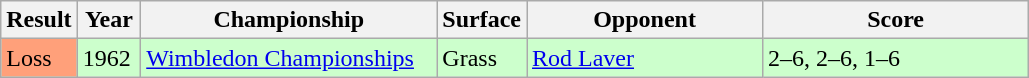<table class='sortable wikitable'>
<tr>
<th style="width:40px">Result</th>
<th style="width:35px">Year</th>
<th style="width:190px">Championship</th>
<th style="width:50px">Surface</th>
<th style="width:150px">Opponent</th>
<th style="width:170px" class="unsortable">Score</th>
</tr>
<tr style="background:#cfc;">
<td style="background:#ffa07a;">Loss</td>
<td>1962</td>
<td><a href='#'>Wimbledon Championships</a></td>
<td>Grass</td>
<td> <a href='#'>Rod Laver</a></td>
<td>2–6, 2–6, 1–6</td>
</tr>
</table>
